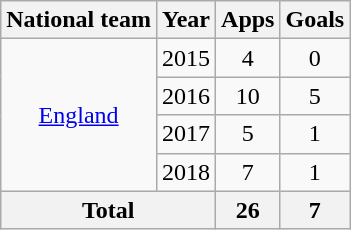<table class="wikitable" style="text-align: center;">
<tr>
<th>National team</th>
<th>Year</th>
<th>Apps</th>
<th>Goals</th>
</tr>
<tr>
<td rowspan="4"><a href='#'>England</a></td>
<td>2015</td>
<td>4</td>
<td>0</td>
</tr>
<tr>
<td>2016</td>
<td>10</td>
<td>5</td>
</tr>
<tr>
<td>2017</td>
<td>5</td>
<td>1</td>
</tr>
<tr>
<td>2018</td>
<td>7</td>
<td>1</td>
</tr>
<tr>
<th colspan="2">Total</th>
<th>26</th>
<th>7</th>
</tr>
</table>
